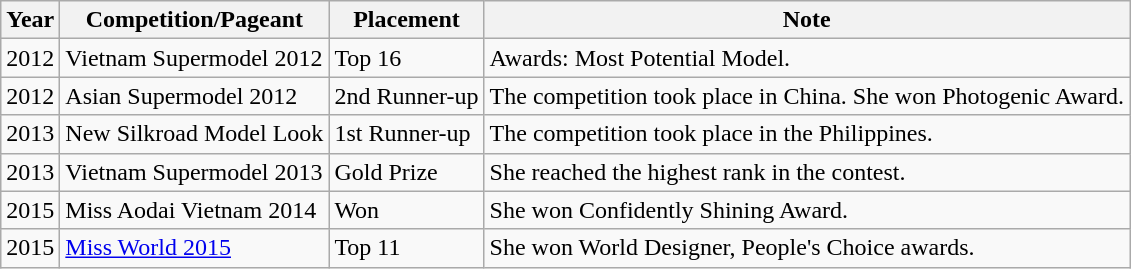<table class="wikitable">
<tr>
<th>Year</th>
<th>Competition/Pageant</th>
<th>Placement</th>
<th>Note</th>
</tr>
<tr>
<td>2012</td>
<td>Vietnam Supermodel 2012</td>
<td>Top 16</td>
<td>Awards: Most Potential Model.</td>
</tr>
<tr>
<td>2012</td>
<td>Asian Supermodel 2012</td>
<td>2nd Runner-up</td>
<td>The competition took place in China. She won Photogenic Award.</td>
</tr>
<tr>
<td>2013</td>
<td>New Silkroad Model Look</td>
<td>1st Runner-up</td>
<td>The competition took place in the Philippines.</td>
</tr>
<tr>
<td>2013</td>
<td>Vietnam Supermodel 2013</td>
<td>Gold Prize</td>
<td>She reached the highest rank in the contest.</td>
</tr>
<tr>
<td>2015</td>
<td>Miss Aodai Vietnam 2014</td>
<td>Won</td>
<td>She won Confidently Shining Award.</td>
</tr>
<tr>
<td>2015</td>
<td><a href='#'>Miss World 2015</a></td>
<td>Top 11</td>
<td>She won World Designer, People's Choice awards.</td>
</tr>
</table>
